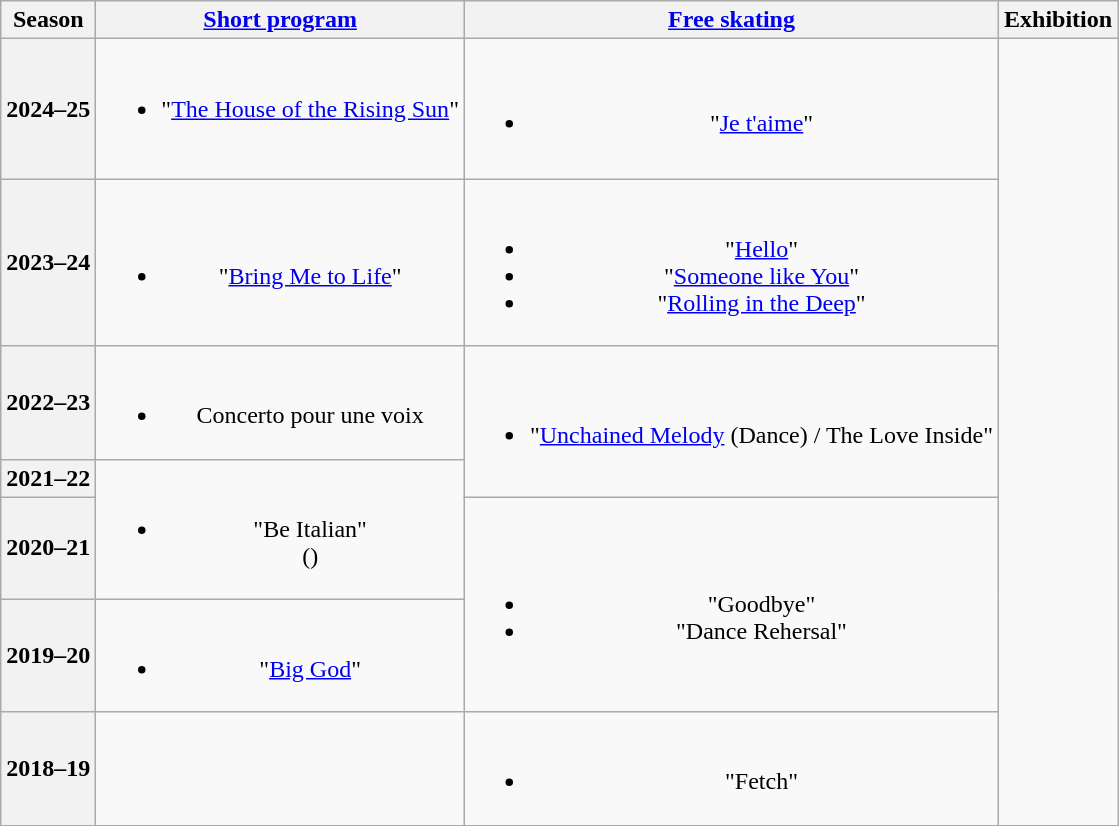<table class="wikitable" style="text-align:center">
<tr>
<th>Season</th>
<th><a href='#'>Short program</a></th>
<th><a href='#'>Free skating</a></th>
<th>Exhibition</th>
</tr>
<tr>
<th>2024–25</th>
<td><br><ul><li>"<a href='#'>The House of the Rising Sun</a>"<br><br></li></ul></td>
<td><br><ul><li>"<a href='#'>Je t'aime</a>"<br></li></ul></td>
</tr>
<tr>
<th>2023–24<br></th>
<td><br><ul><li>"<a href='#'>Bring Me to Life</a>"<br></li></ul></td>
<td><br><ul><li>"<a href='#'>Hello</a>"</li><li>"<a href='#'>Someone like You</a>"</li><li>"<a href='#'>Rolling in the Deep</a>"<br></li></ul></td>
</tr>
<tr>
<th>2022–23</th>
<td><br><ul><li>Concerto pour une voix<br></li></ul></td>
<td rowspan=2><br><ul><li>"<a href='#'>Unchained Melody</a> (Dance) / The Love Inside"<br></li></ul></td>
</tr>
<tr>
<th>2021–22</th>
<td rowspan=2><br><ul><li>"Be Italian"<br>()<br></li></ul></td>
</tr>
<tr>
<th>2020–21</th>
<td rowspan=2><br><ul><li>"Goodbye"<br></li><li>"Dance Rehersal"<br></li></ul></td>
</tr>
<tr>
<th>2019–20</th>
<td><br><ul><li>"<a href='#'>Big God</a>"<br></li></ul></td>
</tr>
<tr>
<th>2018–19</th>
<td></td>
<td><br><ul><li>"Fetch"<br></li></ul></td>
</tr>
</table>
